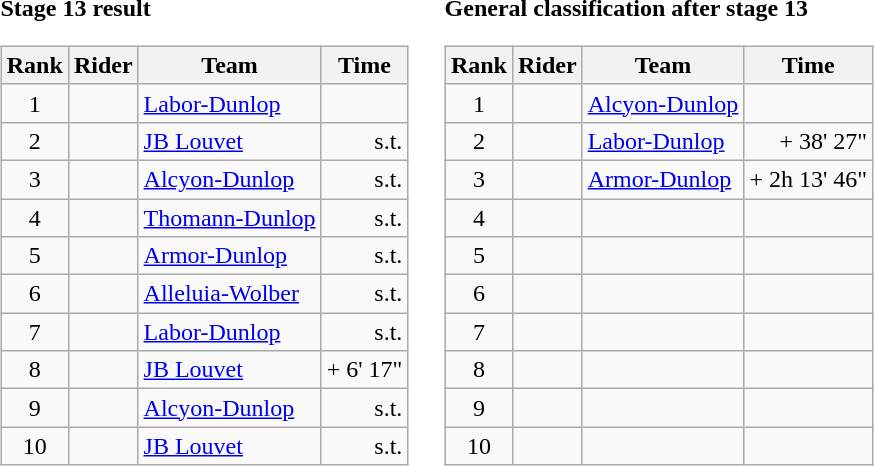<table>
<tr>
<td><strong>Stage 13 result</strong><br><table class="wikitable">
<tr>
<th scope="col">Rank</th>
<th scope="col">Rider</th>
<th scope="col">Team</th>
<th scope="col">Time</th>
</tr>
<tr>
<td style="text-align:center;">1</td>
<td></td>
<td><a href='#'>Labor-Dunlop</a></td>
<td style="text-align:right;"></td>
</tr>
<tr>
<td style="text-align:center;">2</td>
<td></td>
<td><a href='#'>JB Louvet</a></td>
<td style="text-align:right;">s.t.</td>
</tr>
<tr>
<td style="text-align:center;">3</td>
<td></td>
<td><a href='#'>Alcyon-Dunlop</a></td>
<td style="text-align:right;">s.t.</td>
</tr>
<tr>
<td style="text-align:center;">4</td>
<td></td>
<td><a href='#'>Thomann-Dunlop</a></td>
<td style="text-align:right;">s.t.</td>
</tr>
<tr>
<td style="text-align:center;">5</td>
<td></td>
<td><a href='#'>Armor-Dunlop</a></td>
<td style="text-align:right;">s.t.</td>
</tr>
<tr>
<td style="text-align:center;">6</td>
<td></td>
<td><a href='#'>Alleluia-Wolber</a></td>
<td style="text-align:right;">s.t.</td>
</tr>
<tr>
<td style="text-align:center;">7</td>
<td></td>
<td><a href='#'>Labor-Dunlop</a></td>
<td style="text-align:right;">s.t.</td>
</tr>
<tr>
<td style="text-align:center;">8</td>
<td></td>
<td><a href='#'>JB Louvet</a></td>
<td style="text-align:right;">+ 6' 17"</td>
</tr>
<tr>
<td style="text-align:center;">9</td>
<td></td>
<td><a href='#'>Alcyon-Dunlop</a></td>
<td style="text-align:right;">s.t.</td>
</tr>
<tr>
<td style="text-align:center;">10</td>
<td></td>
<td><a href='#'>JB Louvet</a></td>
<td style="text-align:right;">s.t.</td>
</tr>
</table>
</td>
<td></td>
<td><strong>General classification after stage 13</strong><br><table class="wikitable">
<tr>
<th scope="col">Rank</th>
<th scope="col">Rider</th>
<th scope="col">Team</th>
<th scope="col">Time</th>
</tr>
<tr>
<td style="text-align:center;">1</td>
<td></td>
<td><a href='#'>Alcyon-Dunlop</a></td>
<td style="text-align:right;"></td>
</tr>
<tr>
<td style="text-align:center;">2</td>
<td></td>
<td><a href='#'>Labor-Dunlop</a></td>
<td style="text-align:right;">+ 38' 27"</td>
</tr>
<tr>
<td style="text-align:center;">3</td>
<td></td>
<td><a href='#'>Armor-Dunlop</a></td>
<td style="text-align:right;">+ 2h 13' 46"</td>
</tr>
<tr>
<td style="text-align:center;">4</td>
<td></td>
<td></td>
<td></td>
</tr>
<tr>
<td style="text-align:center;">5</td>
<td></td>
<td></td>
<td></td>
</tr>
<tr>
<td style="text-align:center;">6</td>
<td></td>
<td></td>
<td></td>
</tr>
<tr>
<td style="text-align:center;">7</td>
<td></td>
<td></td>
<td></td>
</tr>
<tr>
<td style="text-align:center;">8</td>
<td></td>
<td></td>
<td></td>
</tr>
<tr>
<td style="text-align:center;">9</td>
<td></td>
<td></td>
<td></td>
</tr>
<tr>
<td style="text-align:center;">10</td>
<td></td>
<td></td>
<td></td>
</tr>
</table>
</td>
</tr>
</table>
